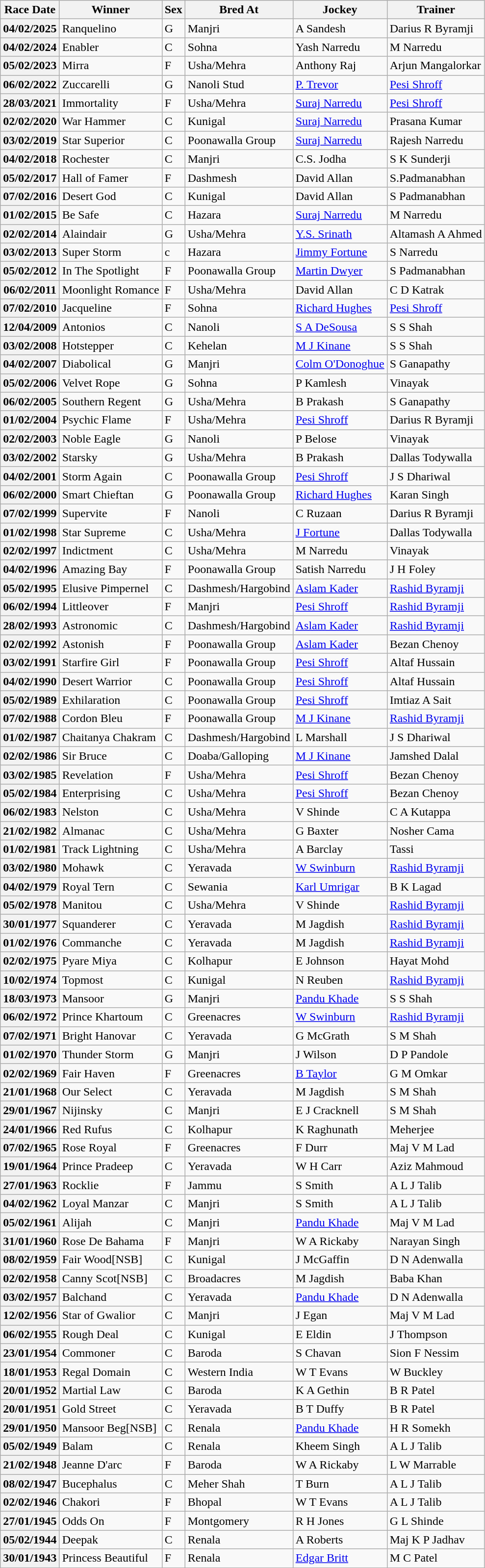<table class="wikitable">
<tr>
<th>Race Date</th>
<th>Winner</th>
<th>Sex</th>
<th>Bred At</th>
<th>Jockey</th>
<th>Trainer</th>
</tr>
<tr>
<th>04/02/2025</th>
<td>Ranquelino</td>
<td>G</td>
<td>Manjri</td>
<td>A Sandesh</td>
<td>Darius R Byramji</td>
</tr>
<tr>
<th>04/02/2024</th>
<td>Enabler</td>
<td>C</td>
<td>Sohna</td>
<td>Yash Narredu</td>
<td>M Narredu</td>
</tr>
<tr>
<th><strong>05/02/2023</strong></th>
<td>Mirra</td>
<td>F</td>
<td>Usha/Mehra</td>
<td>Anthony Raj</td>
<td>Arjun Mangalorkar</td>
</tr>
<tr>
<th>06/02/2022</th>
<td>Zuccarelli</td>
<td>G</td>
<td>Nanoli Stud</td>
<td><a href='#'>P. Trevor</a></td>
<td><a href='#'>Pesi Shroff</a></td>
</tr>
<tr>
<th>28/03/2021</th>
<td>Immortality</td>
<td>F</td>
<td>Usha/Mehra</td>
<td><a href='#'>Suraj Narredu</a></td>
<td><a href='#'>Pesi Shroff</a></td>
</tr>
<tr>
<th>02/02/2020</th>
<td>War Hammer</td>
<td>C</td>
<td>Kunigal</td>
<td><a href='#'>Suraj Narredu</a></td>
<td>Prasana Kumar</td>
</tr>
<tr>
<th>03/02/2019</th>
<td>Star Superior</td>
<td>C</td>
<td>Poonawalla Group</td>
<td><a href='#'>Suraj Narredu</a></td>
<td>Rajesh Narredu</td>
</tr>
<tr>
<th>04/02/2018</th>
<td>Rochester</td>
<td>C</td>
<td>Manjri</td>
<td>C.S. Jodha</td>
<td>S K Sunderji</td>
</tr>
<tr>
<th>05/02/2017</th>
<td>Hall of Famer</td>
<td>F</td>
<td>Dashmesh</td>
<td>David Allan</td>
<td>S.Padmanabhan</td>
</tr>
<tr>
<th>07/02/2016</th>
<td>Desert God</td>
<td>C</td>
<td>Kunigal</td>
<td>David Allan</td>
<td>S Padmanabhan</td>
</tr>
<tr>
<th>01/02/2015</th>
<td>Be Safe</td>
<td>C</td>
<td>Hazara</td>
<td><a href='#'>Suraj Narredu</a></td>
<td>M Narredu</td>
</tr>
<tr>
<th>02/02/2014</th>
<td>Alaindair</td>
<td>G</td>
<td>Usha/Mehra</td>
<td><a href='#'>Y.S. Srinath</a></td>
<td>Altamash A Ahmed</td>
</tr>
<tr>
<th>03/02/2013</th>
<td>Super Storm</td>
<td>c</td>
<td>Hazara</td>
<td><a href='#'>Jimmy Fortune</a></td>
<td>S Narredu</td>
</tr>
<tr>
<th>05/02/2012</th>
<td>In The Spotlight</td>
<td>F</td>
<td>Poonawalla Group</td>
<td><a href='#'>Martin Dwyer</a></td>
<td>S Padmanabhan</td>
</tr>
<tr>
<th>06/02/2011</th>
<td>Moonlight Romance</td>
<td>F</td>
<td>Usha/Mehra</td>
<td>David Allan</td>
<td>C D Katrak</td>
</tr>
<tr>
<th>07/02/2010</th>
<td>Jacqueline</td>
<td>F</td>
<td>Sohna</td>
<td><a href='#'>Richard Hughes</a></td>
<td><a href='#'>Pesi Shroff</a></td>
</tr>
<tr>
<th>12/04/2009</th>
<td>Antonios</td>
<td>C</td>
<td>Nanoli</td>
<td><a href='#'>S A DeSousa</a></td>
<td>S S Shah</td>
</tr>
<tr>
<th>03/02/2008</th>
<td>Hotstepper</td>
<td>C</td>
<td>Kehelan</td>
<td><a href='#'>M J Kinane</a></td>
<td>S S Shah</td>
</tr>
<tr>
<th>04/02/2007</th>
<td>Diabolical</td>
<td>G</td>
<td>Manjri</td>
<td><a href='#'>Colm O'Donoghue</a></td>
<td>S Ganapathy</td>
</tr>
<tr>
<th>05/02/2006</th>
<td>Velvet Rope</td>
<td>G</td>
<td>Sohna</td>
<td>P Kamlesh</td>
<td>Vinayak</td>
</tr>
<tr>
<th>06/02/2005</th>
<td>Southern Regent</td>
<td>G</td>
<td>Usha/Mehra</td>
<td>B Prakash</td>
<td>S Ganapathy</td>
</tr>
<tr>
<th>01/02/2004</th>
<td>Psychic Flame</td>
<td>F</td>
<td>Usha/Mehra</td>
<td><a href='#'>Pesi Shroff</a></td>
<td>Darius R Byramji</td>
</tr>
<tr>
<th>02/02/2003</th>
<td>Noble Eagle</td>
<td>G</td>
<td>Nanoli</td>
<td>P Belose</td>
<td>Vinayak</td>
</tr>
<tr>
<th>03/02/2002</th>
<td>Starsky</td>
<td>G</td>
<td>Usha/Mehra</td>
<td>B Prakash</td>
<td>Dallas Todywalla</td>
</tr>
<tr>
<th>04/02/2001</th>
<td>Storm Again</td>
<td>C</td>
<td>Poonawalla Group</td>
<td><a href='#'>Pesi Shroff</a></td>
<td>J S Dhariwal</td>
</tr>
<tr>
<th>06/02/2000</th>
<td>Smart Chieftan</td>
<td>G</td>
<td>Poonawalla Group</td>
<td><a href='#'>Richard Hughes</a></td>
<td>Karan Singh</td>
</tr>
<tr>
<th>07/02/1999</th>
<td>Supervite</td>
<td>F</td>
<td>Nanoli</td>
<td>C Ruzaan</td>
<td>Darius R Byramji</td>
</tr>
<tr>
<th>01/02/1998</th>
<td>Star Supreme</td>
<td>C</td>
<td>Usha/Mehra</td>
<td><a href='#'>J Fortune</a></td>
<td>Dallas Todywalla</td>
</tr>
<tr>
<th>02/02/1997</th>
<td>Indictment</td>
<td>C</td>
<td>Usha/Mehra</td>
<td>M Narredu</td>
<td>Vinayak</td>
</tr>
<tr>
<th>04/02/1996</th>
<td>Amazing Bay</td>
<td>F</td>
<td>Poonawalla Group</td>
<td>Satish Narredu</td>
<td>J H Foley</td>
</tr>
<tr>
<th>05/02/1995</th>
<td>Elusive Pimpernel</td>
<td>C</td>
<td>Dashmesh/Hargobind</td>
<td><a href='#'>Aslam Kader</a></td>
<td><a href='#'>Rashid Byramji</a></td>
</tr>
<tr>
<th>06/02/1994</th>
<td>Littleover</td>
<td>F</td>
<td>Manjri</td>
<td><a href='#'>Pesi Shroff</a></td>
<td><a href='#'>Rashid Byramji</a></td>
</tr>
<tr>
<th>28/02/1993</th>
<td>Astronomic</td>
<td>C</td>
<td>Dashmesh/Hargobind</td>
<td><a href='#'>Aslam Kader</a></td>
<td><a href='#'>Rashid Byramji</a></td>
</tr>
<tr>
<th>02/02/1992</th>
<td>Astonish</td>
<td>F</td>
<td>Poonawalla Group</td>
<td><a href='#'>Aslam Kader</a></td>
<td>Bezan Chenoy</td>
</tr>
<tr>
<th>03/02/1991</th>
<td>Starfire Girl</td>
<td>F</td>
<td>Poonawalla Group</td>
<td><a href='#'>Pesi Shroff</a></td>
<td>Altaf Hussain</td>
</tr>
<tr>
<th>04/02/1990</th>
<td>Desert Warrior</td>
<td>C</td>
<td>Poonawalla Group</td>
<td><a href='#'>Pesi Shroff</a></td>
<td>Altaf Hussain</td>
</tr>
<tr>
<th>05/02/1989</th>
<td>Exhilaration</td>
<td>C</td>
<td>Poonawalla Group</td>
<td><a href='#'>Pesi Shroff</a></td>
<td>Imtiaz A Sait</td>
</tr>
<tr>
<th>07/02/1988</th>
<td>Cordon Bleu</td>
<td>F</td>
<td>Poonawalla Group</td>
<td><a href='#'>M J Kinane</a></td>
<td><a href='#'>Rashid Byramji</a></td>
</tr>
<tr>
<th>01/02/1987</th>
<td>Chaitanya Chakram</td>
<td>C</td>
<td>Dashmesh/Hargobind</td>
<td>L Marshall</td>
<td>J S Dhariwal</td>
</tr>
<tr>
<th>02/02/1986</th>
<td>Sir Bruce</td>
<td>C</td>
<td>Doaba/Galloping</td>
<td><a href='#'>M J Kinane</a></td>
<td>Jamshed Dalal</td>
</tr>
<tr>
<th>03/02/1985</th>
<td>Revelation</td>
<td>F</td>
<td>Usha/Mehra</td>
<td><a href='#'>Pesi Shroff</a></td>
<td>Bezan Chenoy</td>
</tr>
<tr>
<th>05/02/1984</th>
<td>Enterprising</td>
<td>C</td>
<td>Usha/Mehra</td>
<td><a href='#'>Pesi Shroff</a></td>
<td>Bezan Chenoy</td>
</tr>
<tr>
<th>06/02/1983</th>
<td>Nelston</td>
<td>C</td>
<td>Usha/Mehra</td>
<td>V Shinde</td>
<td>C A Kutappa</td>
</tr>
<tr>
<th>21/02/1982</th>
<td>Almanac</td>
<td>C</td>
<td>Usha/Mehra</td>
<td>G Baxter</td>
<td>Nosher Cama</td>
</tr>
<tr>
<th>01/02/1981</th>
<td>Track Lightning</td>
<td>C</td>
<td>Usha/Mehra</td>
<td>A Barclay</td>
<td>Tassi</td>
</tr>
<tr>
<th>03/02/1980</th>
<td>Mohawk</td>
<td>C</td>
<td>Yeravada</td>
<td><a href='#'>W Swinburn</a></td>
<td><a href='#'>Rashid Byramji</a></td>
</tr>
<tr>
<th>04/02/1979</th>
<td>Royal Tern</td>
<td>C</td>
<td>Sewania</td>
<td><a href='#'>Karl Umrigar</a></td>
<td>B K Lagad</td>
</tr>
<tr>
<th>05/02/1978</th>
<td>Manitou</td>
<td>C</td>
<td>Usha/Mehra</td>
<td>V Shinde</td>
<td><a href='#'>Rashid Byramji</a></td>
</tr>
<tr>
<th>30/01/1977</th>
<td>Squanderer</td>
<td>C</td>
<td>Yeravada</td>
<td>M Jagdish</td>
<td><a href='#'>Rashid Byramji</a></td>
</tr>
<tr>
<th>01/02/1976</th>
<td>Commanche</td>
<td>C</td>
<td>Yeravada</td>
<td>M Jagdish</td>
<td><a href='#'>Rashid Byramji</a></td>
</tr>
<tr>
<th>02/02/1975</th>
<td>Pyare Miya</td>
<td>C</td>
<td>Kolhapur</td>
<td>E Johnson</td>
<td>Hayat Mohd</td>
</tr>
<tr>
<th>10/02/1974</th>
<td>Topmost</td>
<td>C</td>
<td>Kunigal</td>
<td>N Reuben</td>
<td><a href='#'>Rashid Byramji</a></td>
</tr>
<tr>
<th>18/03/1973</th>
<td>Mansoor</td>
<td>G</td>
<td>Manjri</td>
<td><a href='#'>Pandu Khade</a></td>
<td>S S Shah</td>
</tr>
<tr>
<th>06/02/1972</th>
<td>Prince Khartoum</td>
<td>C</td>
<td>Greenacres</td>
<td><a href='#'>W Swinburn</a></td>
<td><a href='#'>Rashid Byramji</a></td>
</tr>
<tr>
<th>07/02/1971</th>
<td>Bright Hanovar</td>
<td>C</td>
<td>Yeravada</td>
<td>G McGrath</td>
<td>S M Shah</td>
</tr>
<tr>
<th>01/02/1970</th>
<td>Thunder Storm</td>
<td>G</td>
<td>Manjri</td>
<td>J Wilson</td>
<td>D P Pandole</td>
</tr>
<tr>
<th>02/02/1969</th>
<td>Fair Haven</td>
<td>F</td>
<td>Greenacres</td>
<td><a href='#'>B Taylor</a></td>
<td>G M Omkar</td>
</tr>
<tr>
<th>21/01/1968</th>
<td>Our Select</td>
<td>C</td>
<td>Yeravada</td>
<td>M Jagdish</td>
<td>S M Shah</td>
</tr>
<tr>
<th>29/01/1967</th>
<td>Nijinsky</td>
<td>C</td>
<td>Manjri</td>
<td>E J Cracknell</td>
<td>S M Shah</td>
</tr>
<tr>
<th>24/01/1966</th>
<td>Red Rufus</td>
<td>C</td>
<td>Kolhapur</td>
<td>K Raghunath</td>
<td>Meherjee</td>
</tr>
<tr>
<th>07/02/1965</th>
<td>Rose Royal</td>
<td>F</td>
<td>Greenacres</td>
<td>F Durr</td>
<td>Maj V M Lad</td>
</tr>
<tr>
<th>19/01/1964</th>
<td>Prince Pradeep</td>
<td>C</td>
<td>Yeravada</td>
<td>W H Carr</td>
<td>Aziz Mahmoud</td>
</tr>
<tr>
<th>27/01/1963</th>
<td>Rocklie</td>
<td>F</td>
<td>Jammu</td>
<td>S Smith</td>
<td>A L J Talib</td>
</tr>
<tr>
<th>04/02/1962</th>
<td>Loyal Manzar</td>
<td>C</td>
<td>Manjri</td>
<td>S Smith</td>
<td>A L J Talib</td>
</tr>
<tr>
<th>05/02/1961</th>
<td>Alijah</td>
<td>C</td>
<td>Manjri</td>
<td><a href='#'>Pandu Khade</a></td>
<td>Maj V M Lad</td>
</tr>
<tr>
<th>31/01/1960</th>
<td>Rose De Bahama</td>
<td>F</td>
<td>Manjri</td>
<td>W A Rickaby</td>
<td>Narayan Singh</td>
</tr>
<tr>
<th>08/02/1959</th>
<td>Fair Wood[NSB]</td>
<td>C</td>
<td>Kunigal</td>
<td>J McGaffin</td>
<td>D N Adenwalla</td>
</tr>
<tr>
<th>02/02/1958</th>
<td>Canny Scot[NSB]</td>
<td>C</td>
<td>Broadacres</td>
<td>M Jagdish</td>
<td>Baba Khan</td>
</tr>
<tr>
<th>03/02/1957</th>
<td>Balchand</td>
<td>C</td>
<td>Yeravada</td>
<td><a href='#'>Pandu Khade</a></td>
<td>D N Adenwalla</td>
</tr>
<tr>
<th>12/02/1956</th>
<td>Star of Gwalior</td>
<td>C</td>
<td>Manjri</td>
<td>J Egan</td>
<td>Maj V M Lad</td>
</tr>
<tr>
<th>06/02/1955</th>
<td>Rough Deal</td>
<td>C</td>
<td>Kunigal</td>
<td>E Eldin</td>
<td>J Thompson</td>
</tr>
<tr>
<th>23/01/1954</th>
<td>Commoner</td>
<td>C</td>
<td>Baroda</td>
<td>S Chavan</td>
<td>Sion F Nessim</td>
</tr>
<tr>
<th>18/01/1953</th>
<td>Regal Domain</td>
<td>C</td>
<td>Western India</td>
<td>W T Evans</td>
<td>W Buckley</td>
</tr>
<tr>
<th>20/01/1952</th>
<td>Martial Law</td>
<td>C</td>
<td>Baroda</td>
<td>K A Gethin</td>
<td>B R Patel</td>
</tr>
<tr>
<th>20/01/1951</th>
<td>Gold Street</td>
<td>C</td>
<td>Yeravada</td>
<td>B T Duffy</td>
<td>B R Patel</td>
</tr>
<tr>
<th>29/01/1950</th>
<td>Mansoor Beg[NSB]</td>
<td>C</td>
<td>Renala</td>
<td><a href='#'>Pandu Khade</a></td>
<td>H R Somekh</td>
</tr>
<tr>
<th>05/02/1949</th>
<td>Balam</td>
<td>C</td>
<td>Renala</td>
<td>Kheem Singh</td>
<td>A L J Talib</td>
</tr>
<tr>
<th>21/02/1948</th>
<td>Jeanne D'arc</td>
<td>F</td>
<td>Baroda</td>
<td>W A Rickaby</td>
<td>L W Marrable</td>
</tr>
<tr>
<th>08/02/1947</th>
<td>Bucephalus</td>
<td>C</td>
<td>Meher Shah</td>
<td>T Burn</td>
<td>A L J Talib</td>
</tr>
<tr>
<th>02/02/1946</th>
<td>Chakori</td>
<td>F</td>
<td>Bhopal</td>
<td>W T Evans</td>
<td>A L J Talib</td>
</tr>
<tr>
<th>27/01/1945</th>
<td>Odds On</td>
<td>F</td>
<td>Montgomery</td>
<td>R H Jones</td>
<td>G L Shinde</td>
</tr>
<tr>
<th>05/02/1944</th>
<td>Deepak</td>
<td>C</td>
<td>Renala</td>
<td>A Roberts</td>
<td>Maj K P Jadhav</td>
</tr>
<tr>
<th>30/01/1943</th>
<td>Princess Beautiful</td>
<td>F</td>
<td>Renala</td>
<td><a href='#'>Edgar Britt</a></td>
<td>M C Patel</td>
</tr>
</table>
